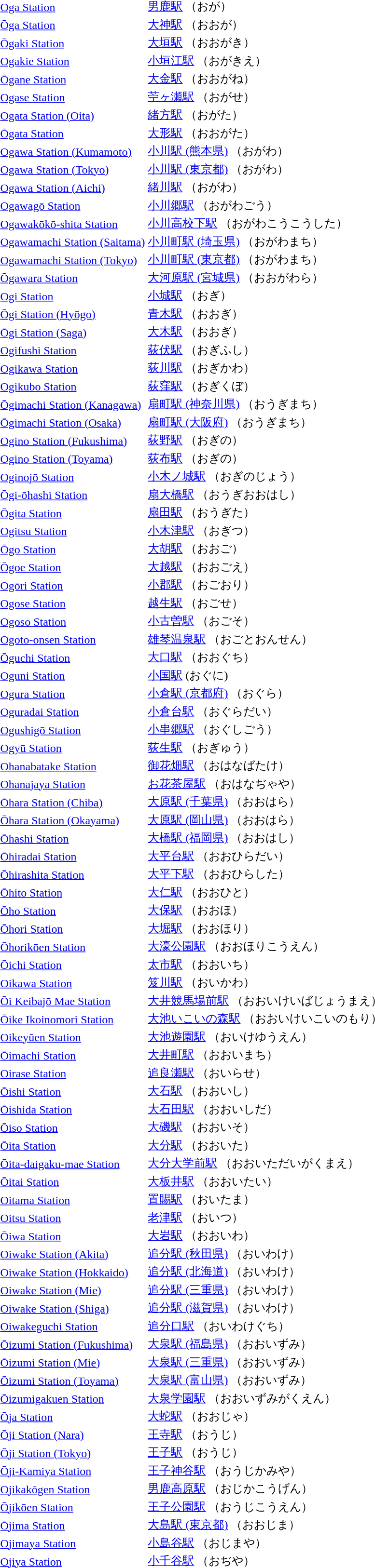<table>
<tr>
<td><a href='#'>Oga Station</a></td>
<td><a href='#'>男鹿駅</a> （おが）</td>
</tr>
<tr>
<td><a href='#'>Ōga Station</a></td>
<td><a href='#'>大神駅</a> （おおが）</td>
</tr>
<tr>
<td><a href='#'>Ōgaki Station</a></td>
<td><a href='#'>大垣駅</a> （おおがき）</td>
</tr>
<tr>
<td><a href='#'>Ogakie Station</a></td>
<td><a href='#'>小垣江駅</a> （おがきえ）</td>
</tr>
<tr>
<td><a href='#'>Ōgane Station</a></td>
<td><a href='#'>大金駅</a> （おおがね）</td>
</tr>
<tr>
<td><a href='#'>Ogase Station</a></td>
<td><a href='#'>苧ヶ瀬駅</a> （おがせ）</td>
</tr>
<tr>
<td><a href='#'>Ogata Station (Oita)</a></td>
<td><a href='#'>緒方駅</a> （おがた）</td>
</tr>
<tr>
<td><a href='#'>Ōgata Station</a></td>
<td><a href='#'>大形駅</a> （おおがた）</td>
</tr>
<tr>
<td><a href='#'>Ogawa Station (Kumamoto)</a></td>
<td><a href='#'>小川駅 (熊本県)</a> （おがわ）</td>
</tr>
<tr>
<td><a href='#'>Ogawa Station (Tokyo)</a></td>
<td><a href='#'>小川駅 (東京都)</a> （おがわ）</td>
</tr>
<tr>
<td><a href='#'>Ogawa Station (Aichi)</a></td>
<td><a href='#'>緒川駅</a> （おがわ）</td>
</tr>
<tr>
<td><a href='#'>Ogawagō Station</a></td>
<td><a href='#'>小川郷駅</a> （おがわごう）</td>
</tr>
<tr>
<td><a href='#'>Ogawakōkō-shita Station</a></td>
<td><a href='#'>小川高校下駅</a> （おがわこうこうした）</td>
</tr>
<tr>
<td><a href='#'>Ogawamachi Station (Saitama)</a></td>
<td><a href='#'>小川町駅 (埼玉県)</a> （おがわまち）</td>
</tr>
<tr>
<td><a href='#'>Ogawamachi Station (Tokyo)</a></td>
<td><a href='#'>小川町駅 (東京都)</a> （おがわまち）</td>
</tr>
<tr>
<td><a href='#'>Ōgawara Station</a></td>
<td><a href='#'>大河原駅 (宮城県)</a> （おおがわら）</td>
</tr>
<tr>
<td><a href='#'>Ogi Station</a></td>
<td><a href='#'>小城駅</a> （おぎ）</td>
</tr>
<tr>
<td><a href='#'>Ōgi Station (Hyōgo)</a></td>
<td><a href='#'>青木駅</a> （おおぎ）</td>
</tr>
<tr>
<td><a href='#'>Ōgi Station (Saga)</a></td>
<td><a href='#'>大木駅</a> （おおぎ）</td>
</tr>
<tr>
<td><a href='#'>Ogifushi Station</a></td>
<td><a href='#'>荻伏駅</a> （おぎふし）</td>
</tr>
<tr>
<td><a href='#'>Ogikawa Station</a></td>
<td><a href='#'>荻川駅</a> （おぎかわ）</td>
</tr>
<tr>
<td><a href='#'>Ogikubo Station</a></td>
<td><a href='#'>荻窪駅</a> （おぎくぼ）</td>
</tr>
<tr>
<td><a href='#'>Ōgimachi Station (Kanagawa)</a></td>
<td><a href='#'>扇町駅 (神奈川県)</a> （おうぎまち）</td>
</tr>
<tr>
<td><a href='#'>Ōgimachi Station (Osaka)</a></td>
<td><a href='#'>扇町駅 (大阪府)</a> （おうぎまち）</td>
</tr>
<tr>
<td><a href='#'>Ogino Station (Fukushima)</a></td>
<td><a href='#'>荻野駅</a> （おぎの）</td>
</tr>
<tr>
<td><a href='#'>Ogino Station (Toyama)</a></td>
<td><a href='#'>荻布駅</a> （おぎの）</td>
</tr>
<tr>
<td><a href='#'>Oginojō Station</a></td>
<td><a href='#'>小木ノ城駅</a> （おぎのじょう）</td>
</tr>
<tr>
<td><a href='#'>Ōgi-ōhashi Station</a></td>
<td><a href='#'>扇大橋駅</a> （おうぎおおはし）</td>
</tr>
<tr>
<td><a href='#'>Ōgita Station</a></td>
<td><a href='#'>扇田駅</a> （おうぎた）</td>
</tr>
<tr>
<td><a href='#'>Ogitsu Station</a></td>
<td><a href='#'>小木津駅</a> （おぎつ）</td>
</tr>
<tr>
<td><a href='#'>Ōgo Station</a></td>
<td><a href='#'>大胡駅</a> （おおご）</td>
</tr>
<tr>
<td><a href='#'>Ōgoe Station</a></td>
<td><a href='#'>大越駅</a> （おおごえ）</td>
</tr>
<tr>
<td><a href='#'>Ogōri Station</a></td>
<td><a href='#'>小郡駅</a> （おごおり）</td>
</tr>
<tr>
<td><a href='#'>Ogose Station</a></td>
<td><a href='#'>越生駅</a> （おごせ）</td>
</tr>
<tr>
<td><a href='#'>Ogoso Station</a></td>
<td><a href='#'>小古曽駅</a> （おごそ）</td>
</tr>
<tr>
<td><a href='#'>Ogoto-onsen Station</a></td>
<td><a href='#'>雄琴温泉駅</a> （おごとおんせん）</td>
</tr>
<tr>
<td><a href='#'>Ōguchi Station</a></td>
<td><a href='#'>大口駅</a> （おおぐち）</td>
</tr>
<tr>
<td><a href='#'>Oguni Station</a></td>
<td><a href='#'>小国駅</a> (おぐに)</td>
</tr>
<tr>
<td><a href='#'>Ogura Station</a></td>
<td><a href='#'>小倉駅 (京都府)</a> （おぐら）</td>
</tr>
<tr>
<td><a href='#'>Oguradai Station</a></td>
<td><a href='#'>小倉台駅</a> （おぐらだい）</td>
</tr>
<tr>
<td><a href='#'>Ogushigō Station</a></td>
<td><a href='#'>小串郷駅</a> （おぐしごう）</td>
</tr>
<tr>
<td><a href='#'>Ogyū Station</a></td>
<td><a href='#'>荻生駅</a> （おぎゅう）</td>
</tr>
<tr>
<td><a href='#'>Ohanabatake Station</a></td>
<td><a href='#'>御花畑駅</a> （おはなばたけ）</td>
</tr>
<tr>
<td><a href='#'>Ohanajaya Station</a></td>
<td><a href='#'>お花茶屋駅</a> （おはなぢゃや）</td>
</tr>
<tr>
<td><a href='#'>Ōhara Station (Chiba)</a></td>
<td><a href='#'>大原駅 (千葉県)</a> （おおはら）</td>
</tr>
<tr>
<td><a href='#'>Ōhara Station (Okayama)</a></td>
<td><a href='#'>大原駅 (岡山県)</a> （おおはら）</td>
</tr>
<tr>
<td><a href='#'>Ōhashi Station</a></td>
<td><a href='#'>大橋駅 (福岡県)</a> （おおはし）</td>
</tr>
<tr>
<td><a href='#'>Ōhiradai Station</a></td>
<td><a href='#'>大平台駅</a> （おおひらだい）</td>
</tr>
<tr>
<td><a href='#'>Ōhirashita Station</a></td>
<td><a href='#'>大平下駅</a> （おおひらした）</td>
</tr>
<tr>
<td><a href='#'>Ōhito Station</a></td>
<td><a href='#'>大仁駅</a> （おおひと）</td>
</tr>
<tr>
<td><a href='#'>Ōho Station</a></td>
<td><a href='#'>大保駅</a> （おおほ）</td>
</tr>
<tr>
<td><a href='#'>Ōhori Station</a></td>
<td><a href='#'>大堀駅</a> （おおほり）</td>
</tr>
<tr>
<td><a href='#'>Ōhorikōen Station</a></td>
<td><a href='#'>大濠公園駅</a> （おおほりこうえん）</td>
</tr>
<tr>
<td><a href='#'>Ōichi Station</a></td>
<td><a href='#'>太市駅</a> （おおいち）</td>
</tr>
<tr>
<td><a href='#'>Oikawa Station</a></td>
<td><a href='#'>笈川駅</a> （おいかわ）</td>
</tr>
<tr>
<td><a href='#'>Ōi Keibajō Mae Station</a></td>
<td><a href='#'>大井競馬場前駅</a> （おおいけいばじょうまえ）</td>
</tr>
<tr>
<td><a href='#'>Ōike Ikoinomori Station</a></td>
<td><a href='#'>大池いこいの森駅</a> （おおいけいこいのもり）</td>
</tr>
<tr>
<td><a href='#'>Oikeyūen Station</a></td>
<td><a href='#'>大池遊園駅</a> （おいけゆうえん）</td>
</tr>
<tr>
<td><a href='#'>Ōimachi Station</a></td>
<td><a href='#'>大井町駅</a> （おおいまち）</td>
</tr>
<tr>
<td><a href='#'>Oirase Station</a></td>
<td><a href='#'>追良瀬駅</a> （おいらせ）</td>
</tr>
<tr>
<td><a href='#'>Ōishi Station</a></td>
<td><a href='#'>大石駅</a> （おおいし）</td>
</tr>
<tr>
<td><a href='#'>Ōishida Station</a></td>
<td><a href='#'>大石田駅</a> （おおいしだ）</td>
</tr>
<tr>
<td><a href='#'>Ōiso Station</a></td>
<td><a href='#'>大磯駅</a> （おおいそ）</td>
</tr>
<tr>
<td><a href='#'>Ōita Station</a></td>
<td><a href='#'>大分駅</a> （おおいた）</td>
</tr>
<tr>
<td><a href='#'>Ōita-daigaku-mae Station</a></td>
<td><a href='#'>大分大学前駅</a> （おおいただいがくまえ）</td>
</tr>
<tr>
<td><a href='#'>Ōitai Station</a></td>
<td><a href='#'>大板井駅</a> （おおいたい）</td>
</tr>
<tr>
<td><a href='#'>Oitama Station</a></td>
<td><a href='#'>置賜駅</a> （おいたま）</td>
</tr>
<tr>
<td><a href='#'>Oitsu Station</a></td>
<td><a href='#'>老津駅</a> （おいつ）</td>
</tr>
<tr>
<td><a href='#'>Ōiwa Station</a></td>
<td><a href='#'>大岩駅</a> （おおいわ）</td>
</tr>
<tr>
<td><a href='#'>Oiwake Station (Akita)</a></td>
<td><a href='#'>追分駅 (秋田県)</a> （おいわけ）</td>
</tr>
<tr>
<td><a href='#'>Oiwake Station (Hokkaido)</a></td>
<td><a href='#'>追分駅 (北海道)</a> （おいわけ）</td>
</tr>
<tr>
<td><a href='#'>Oiwake Station (Mie)</a></td>
<td><a href='#'>追分駅 (三重県)</a> （おいわけ）</td>
</tr>
<tr>
<td><a href='#'>Oiwake Station (Shiga)</a></td>
<td><a href='#'>追分駅 (滋賀県)</a> （おいわけ）</td>
</tr>
<tr>
<td><a href='#'>Oiwakeguchi Station</a></td>
<td><a href='#'>追分口駅</a> （おいわけぐち）</td>
</tr>
<tr>
<td><a href='#'>Ōizumi Station (Fukushima)</a></td>
<td><a href='#'>大泉駅 (福島県)</a> （おおいずみ）</td>
</tr>
<tr>
<td><a href='#'>Ōizumi Station (Mie)</a></td>
<td><a href='#'>大泉駅 (三重県)</a> （おおいずみ）</td>
</tr>
<tr>
<td><a href='#'>Ōizumi Station (Toyama)</a></td>
<td><a href='#'>大泉駅 (富山県)</a> （おおいずみ）</td>
</tr>
<tr>
<td><a href='#'>Ōizumigakuen Station</a></td>
<td><a href='#'>大泉学園駅</a> （おおいずみがくえん）</td>
</tr>
<tr>
<td><a href='#'>Ōja Station</a></td>
<td><a href='#'>大蛇駅</a> （おおじゃ）</td>
</tr>
<tr>
<td><a href='#'>Ōji Station (Nara)</a></td>
<td><a href='#'>王寺駅</a> （おうじ）</td>
</tr>
<tr>
<td><a href='#'>Ōji Station (Tokyo)</a></td>
<td><a href='#'>王子駅</a> （おうじ）</td>
</tr>
<tr>
<td><a href='#'>Ōji-Kamiya Station</a></td>
<td><a href='#'>王子神谷駅</a> （おうじかみや）</td>
</tr>
<tr>
<td><a href='#'>Ojikakōgen Station</a></td>
<td><a href='#'>男鹿高原駅</a> （おじかこうげん）</td>
</tr>
<tr>
<td><a href='#'>Ōjikōen Station</a></td>
<td><a href='#'>王子公園駅</a> （おうじこうえん）</td>
</tr>
<tr>
<td><a href='#'>Ōjima Station</a></td>
<td><a href='#'>大島駅 (東京都)</a> （おおじま）</td>
</tr>
<tr>
<td><a href='#'>Ojimaya Station</a></td>
<td><a href='#'>小島谷駅</a> （おじまや）</td>
</tr>
<tr>
<td><a href='#'>Ojiya Station</a></td>
<td><a href='#'>小千谷駅</a> （おぢや）</td>
</tr>
</table>
